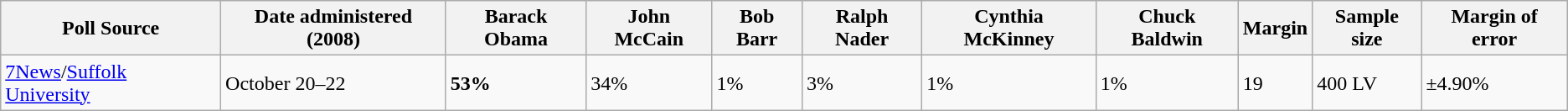<table class="wikitable collapsible">
<tr>
<th>Poll Source</th>
<th>Date administered (2008)</th>
<th>Barack Obama</th>
<th>John McCain</th>
<th>Bob Barr</th>
<th>Ralph Nader</th>
<th>Cynthia McKinney</th>
<th>Chuck Baldwin</th>
<th>Margin</th>
<th>Sample size</th>
<th>Margin of error</th>
</tr>
<tr>
<td><a href='#'>7News</a>/<a href='#'>Suffolk University</a></td>
<td>October 20–22</td>
<td><strong>53%</strong></td>
<td>34%</td>
<td>1%</td>
<td>3%</td>
<td>1%</td>
<td>1%</td>
<td>19</td>
<td>400 LV</td>
<td>±4.90%</td>
</tr>
</table>
